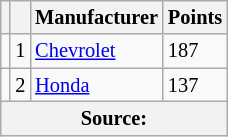<table class="wikitable" style="font-size: 85%;">
<tr>
<th scope="col"></th>
<th scope="col"></th>
<th scope="col">Manufacturer</th>
<th scope="col">Points</th>
</tr>
<tr>
<td align="left"></td>
<td align="center">1</td>
<td><a href='#'>Chevrolet</a></td>
<td>187</td>
</tr>
<tr>
<td align="left"></td>
<td align="center">2</td>
<td><a href='#'>Honda</a></td>
<td>137</td>
</tr>
<tr>
<th colspan=4>Source:</th>
</tr>
</table>
